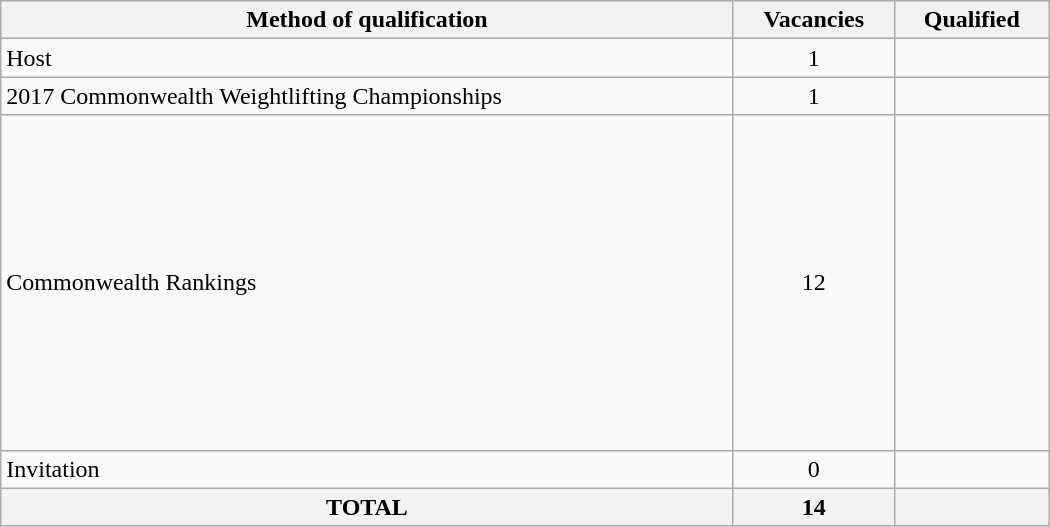<table class = "wikitable" width=700>
<tr>
<th>Method of qualification</th>
<th>Vacancies</th>
<th>Qualified</th>
</tr>
<tr>
<td>Host</td>
<td align="center">1</td>
<td></td>
</tr>
<tr>
<td>2017 Commonwealth Weightlifting Championships</td>
<td align="center">1</td>
<td></td>
</tr>
<tr>
<td>Commonwealth Rankings</td>
<td align="center">12</td>
<td><br><br><br><br><br><br><br><br><br><br><br><s></s><br></td>
</tr>
<tr>
<td>Invitation</td>
<td align="center">0</td>
<td></td>
</tr>
<tr>
<th>TOTAL</th>
<th>14</th>
<th></th>
</tr>
</table>
